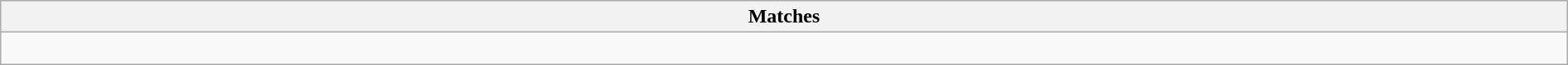<table class="wikitable collapsible collapsed" style="width:100%;">
<tr>
<th>Matches</th>
</tr>
<tr>
<td><br></td>
</tr>
</table>
